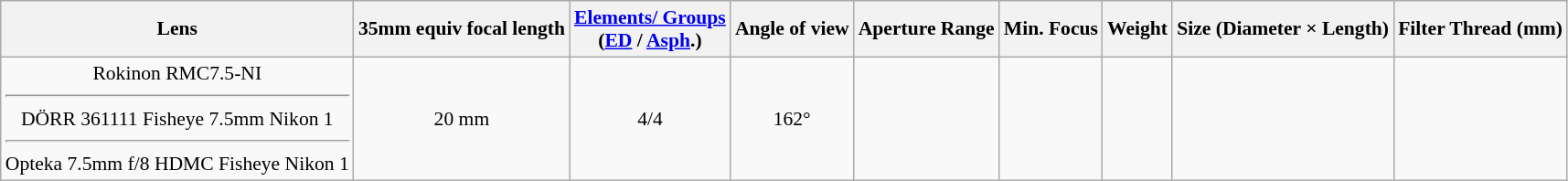<table class="wikitable" style="font-size:90%;text-align:center;">
<tr>
<th>Lens</th>
<th>35mm equiv focal length</th>
<th><a href='#'>Elements/ Groups</a><br>(<a href='#'>ED</a> / <a href='#'>Asph</a>.)</th>
<th>Angle of view</th>
<th>Aperture Range</th>
<th>Min. Focus</th>
<th>Weight</th>
<th>Size (Diameter × Length)</th>
<th>Filter Thread (mm)</th>
</tr>
<tr>
<td>Rokinon RMC7.5-NI<br><hr>
DÖRR 361111 Fisheye 7.5mm Nikon 1
<hr>
Opteka 7.5mm f/8 HDMC Fisheye Nikon 1</td>
<td>20 mm</td>
<td>4/4</td>
<td>162°</td>
<td></td>
<td></td>
<td></td>
<td></td>
<td></td>
</tr>
</table>
